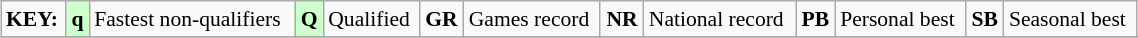<table class="wikitable" style="margin:0.5em auto; font-size:90%;position:relative;" width=60%>
<tr>
<td><strong>KEY:</strong></td>
<td bgcolor=ccffcc align=center><strong>q</strong></td>
<td>Fastest non-qualifiers</td>
<td bgcolor=ccffcc align=center><strong>Q</strong></td>
<td>Qualified</td>
<td align=center><strong>GR</strong></td>
<td>Games record</td>
<td align=center><strong>NR</strong></td>
<td>National record</td>
<td align=center><strong>PB</strong></td>
<td>Personal best</td>
<td align=center><strong>SB</strong></td>
<td>Seasonal best</td>
</tr>
<tr>
</tr>
</table>
